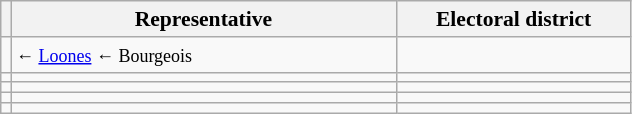<table class="sortable wikitable" style="text-align:left; font-size:90%">
<tr>
<th></th>
<th width="250">Representative</th>
<th width="150">Electoral district</th>
</tr>
<tr>
<td></td>
<td> <small>← <a href='#'>Loones</a> ← Bourgeois</small></td>
<td></td>
</tr>
<tr>
<td></td>
<td></td>
<td></td>
</tr>
<tr>
<td></td>
<td></td>
<td></td>
</tr>
<tr>
<td></td>
<td></td>
<td></td>
</tr>
<tr>
<td></td>
<td></td>
<td></td>
</tr>
</table>
